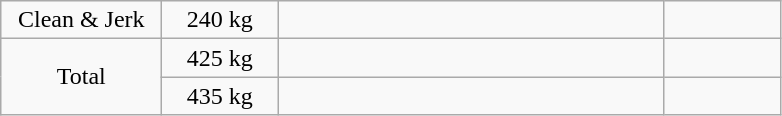<table class = "wikitable" style="text-align:center;">
<tr>
<td width=100 rowspan=1>Clean & Jerk</td>
<td width=70>240 kg</td>
<td width=250 align=left></td>
<td width=70></td>
</tr>
<tr>
<td rowspan=2>Total</td>
<td>425 kg</td>
<td align=left></td>
<td></td>
</tr>
<tr>
<td>435 kg</td>
<td align=left></td>
<td></td>
</tr>
</table>
